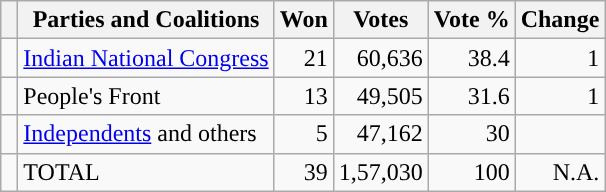<table class="wikitable Sortable" border="2">
<tr valign="top">
<th></th>
<th>Parties and Coalitions</th>
<th>Won</th>
<th>Votes</th>
<th>Vote %</th>
<th>Change</th>
</tr>
<tr>
<td style="background-color:"> </td>
<td style="text-align:left;"><a href='#'>Indian National Congress</a></td>
<td align="right">21</td>
<td align="right">60,636</td>
<td align="right">38.4</td>
<td align="right">1</td>
</tr>
<tr>
<td style="background-color:"> </td>
<td style="text-align:left;">People's Front</td>
<td align="right">13</td>
<td align="right">49,505</td>
<td align="right">31.6</td>
<td align="right">1</td>
</tr>
<tr>
<td style="background-color:"> </td>
<td style="text-align:left;"><a href='#'>Independents</a> and others</td>
<td align="right">5</td>
<td align="right">47,162</td>
<td align="right">30</td>
<td align="right"></td>
</tr>
<tr>
<td></td>
<td>TOTAL</td>
<td align="right">39</td>
<td align="right">1,57,030</td>
<td align="right">100</td>
<td align="right">N.A.</td>
</tr>
</table>
